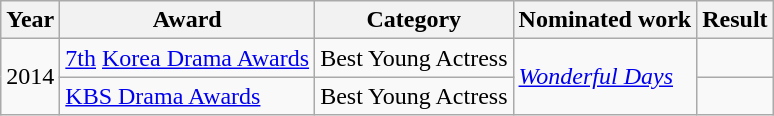<table class="wikitable">
<tr>
<th width=10>Year</th>
<th>Award</th>
<th>Category</th>
<th>Nominated work</th>
<th>Result</th>
</tr>
<tr>
<td rowspan=2>2014</td>
<td><a href='#'>7th</a> <a href='#'>Korea Drama Awards</a></td>
<td>Best Young Actress</td>
<td rowspan=2><em><a href='#'>Wonderful Days</a></em></td>
<td></td>
</tr>
<tr>
<td><a href='#'>KBS Drama Awards</a></td>
<td>Best Young Actress</td>
<td></td>
</tr>
</table>
